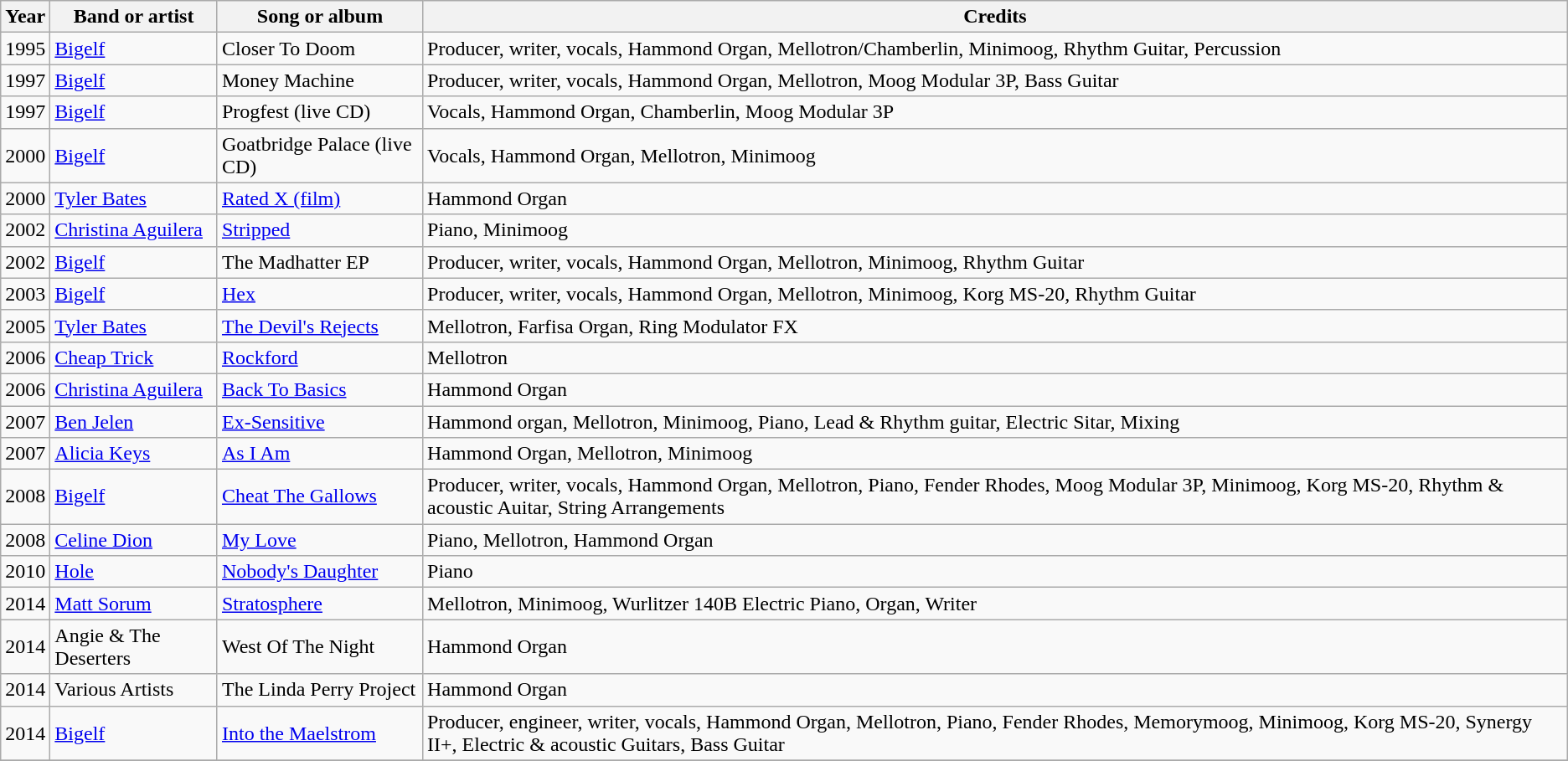<table class="wikitable sortable">
<tr>
<th>Year</th>
<th>Band or artist</th>
<th>Song or album</th>
<th>Credits</th>
</tr>
<tr>
<td style="text-align:center;">1995</td>
<td><a href='#'>Bigelf</a></td>
<td>Closer To Doom</td>
<td style="text-align:left;">Producer, writer, vocals, Hammond Organ, Mellotron/Chamberlin, Minimoog, Rhythm Guitar, Percussion</td>
</tr>
<tr>
<td style="text-align:center;">1997</td>
<td><a href='#'>Bigelf</a></td>
<td>Money Machine</td>
<td style="text-align:left;">Producer, writer, vocals, Hammond Organ, Mellotron, Moog Modular 3P, Bass Guitar</td>
</tr>
<tr>
<td style="text-align:center;">1997</td>
<td><a href='#'>Bigelf</a></td>
<td>Progfest (live CD)</td>
<td style="text-align:left;">Vocals, Hammond Organ, Chamberlin, Moog Modular 3P</td>
</tr>
<tr>
<td style="text-align:center;">2000</td>
<td><a href='#'>Bigelf</a></td>
<td>Goatbridge Palace (live CD)</td>
<td style="text-align:left;">Vocals, Hammond Organ, Mellotron, Minimoog</td>
</tr>
<tr>
<td style="text-align:center;">2000</td>
<td><a href='#'>Tyler Bates</a></td>
<td><a href='#'>Rated X (film)</a></td>
<td style="text-align:left;">Hammond Organ</td>
</tr>
<tr>
<td style="text-align:center;">2002</td>
<td><a href='#'>Christina Aguilera</a></td>
<td><a href='#'>Stripped</a></td>
<td style="text-align:left;">Piano, Minimoog</td>
</tr>
<tr>
<td style="text-align:center;">2002</td>
<td><a href='#'>Bigelf</a></td>
<td>The Madhatter EP</td>
<td style="text-align:left;">Producer, writer, vocals, Hammond Organ, Mellotron, Minimoog, Rhythm Guitar</td>
</tr>
<tr>
<td style="text-align:center;">2003</td>
<td><a href='#'>Bigelf</a></td>
<td><a href='#'>Hex</a></td>
<td style="text-align:left;">Producer, writer, vocals, Hammond Organ, Mellotron, Minimoog, Korg MS-20, Rhythm Guitar</td>
</tr>
<tr>
<td style="text-align:center;">2005</td>
<td><a href='#'>Tyler Bates</a></td>
<td><a href='#'>The Devil's Rejects</a></td>
<td style="text-align:left;">Mellotron, Farfisa Organ, Ring Modulator FX</td>
</tr>
<tr>
<td style="text-align:center;">2006</td>
<td><a href='#'>Cheap Trick</a></td>
<td><a href='#'>Rockford</a></td>
<td style="text-align:left;">Mellotron</td>
</tr>
<tr>
<td style="text-align:center;">2006</td>
<td><a href='#'>Christina Aguilera</a></td>
<td><a href='#'>Back To Basics</a></td>
<td style="text-align:left;">Hammond Organ</td>
</tr>
<tr>
<td style="text-align:center;">2007</td>
<td><a href='#'>Ben Jelen</a></td>
<td><a href='#'>Ex-Sensitive</a></td>
<td style="text-align:left;">Hammond organ, Mellotron, Minimoog, Piano, Lead & Rhythm guitar, Electric Sitar, Mixing</td>
</tr>
<tr>
<td style="text-align:center;">2007</td>
<td><a href='#'>Alicia Keys</a></td>
<td><a href='#'>As I Am</a></td>
<td style="text-align:left;">Hammond Organ, Mellotron, Minimoog</td>
</tr>
<tr>
<td style="text-align:center;">2008</td>
<td><a href='#'>Bigelf</a></td>
<td><a href='#'>Cheat The Gallows</a></td>
<td style="text-align:left;">Producer, writer, vocals, Hammond Organ, Mellotron, Piano, Fender Rhodes, Moog Modular 3P, Minimoog, Korg MS-20, Rhythm & acoustic Auitar, String Arrangements</td>
</tr>
<tr>
<td style="text-align:center;">2008</td>
<td><a href='#'>Celine Dion</a></td>
<td><a href='#'>My Love</a></td>
<td style="text-align:left;">Piano, Mellotron, Hammond Organ</td>
</tr>
<tr>
<td style="text-align:center;">2010</td>
<td><a href='#'>Hole</a></td>
<td><a href='#'>Nobody's Daughter</a></td>
<td style="text-align:left;">Piano</td>
</tr>
<tr>
<td style="text-align:center;">2014</td>
<td><a href='#'>Matt Sorum</a></td>
<td><a href='#'>Stratosphere</a></td>
<td style="text-align:left;">Mellotron, Minimoog, Wurlitzer 140B Electric Piano, Organ, Writer</td>
</tr>
<tr>
<td style="text-align:center;">2014</td>
<td>Angie & The Deserters</td>
<td>West Of The Night</td>
<td style="text-align:left;">Hammond Organ</td>
</tr>
<tr>
<td style="text-align:center;">2014</td>
<td>Various Artists</td>
<td>The Linda Perry Project</td>
<td style="text-align:left;">Hammond Organ</td>
</tr>
<tr>
<td style="text-align:center;">2014</td>
<td><a href='#'>Bigelf</a></td>
<td><a href='#'>Into the Maelstrom</a></td>
<td style="text-align:left;">Producer, engineer, writer, vocals, Hammond Organ, Mellotron, Piano, Fender Rhodes, Memorymoog, Minimoog, Korg MS-20, Synergy II+, Electric & acoustic Guitars, Bass Guitar</td>
</tr>
<tr>
</tr>
</table>
